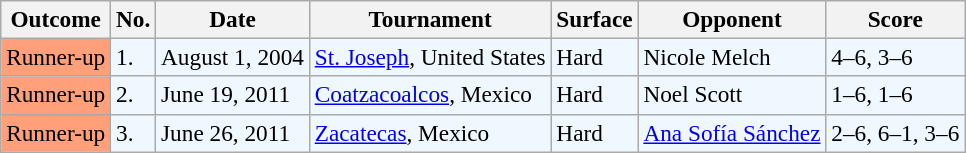<table class="sortable wikitable" style=font-size:97%>
<tr>
<th>Outcome</th>
<th>No.</th>
<th>Date</th>
<th>Tournament</th>
<th>Surface</th>
<th>Opponent</th>
<th>Score</th>
</tr>
<tr style="background:#f0f8ff;">
<td bgcolor="FFA07A">Runner-up</td>
<td>1.</td>
<td>August 1, 2004</td>
<td><a href='#'>St. Joseph</a>, United States</td>
<td>Hard</td>
<td> Nicole Melch</td>
<td>4–6, 3–6</td>
</tr>
<tr style="background:#f0f8ff;">
<td bgcolor="FFA07A">Runner-up</td>
<td>2.</td>
<td>June 19, 2011</td>
<td><a href='#'>Coatzacoalcos</a>, Mexico</td>
<td>Hard</td>
<td> Noel Scott</td>
<td>1–6, 1–6</td>
</tr>
<tr style="background:#f0f8ff;">
<td bgcolor="FFA07A">Runner-up</td>
<td>3.</td>
<td>June 26, 2011</td>
<td><a href='#'>Zacatecas</a>, Mexico</td>
<td>Hard</td>
<td> <a href='#'>Ana Sofía Sánchez</a></td>
<td>2–6, 6–1, 3–6</td>
</tr>
</table>
